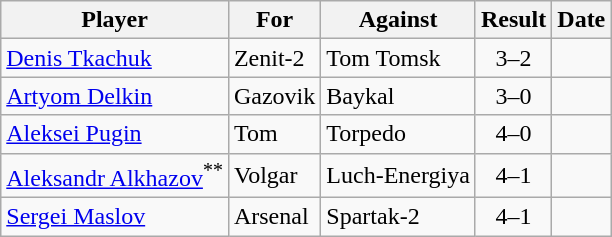<table class="wikitable sortable">
<tr>
<th>Player</th>
<th>For</th>
<th>Against</th>
<th style="text-align:center">Result</th>
<th>Date</th>
</tr>
<tr>
<td> <a href='#'>Denis Tkachuk</a></td>
<td>Zenit-2</td>
<td>Tom Tomsk</td>
<td style="text-align:center;">3–2</td>
<td></td>
</tr>
<tr>
<td> <a href='#'>Artyom Delkin</a></td>
<td>Gazovik</td>
<td>Baykal</td>
<td style="text-align:center;">3–0</td>
<td></td>
</tr>
<tr>
<td> <a href='#'>Aleksei Pugin</a></td>
<td>Tom</td>
<td>Torpedo</td>
<td style="text-align:center;">4–0</td>
<td></td>
</tr>
<tr>
<td> <a href='#'>Aleksandr Alkhazov</a><sup>**</sup></td>
<td>Volgar</td>
<td>Luch-Energiya</td>
<td style="text-align:center;">4–1</td>
<td></td>
</tr>
<tr>
<td> <a href='#'>Sergei Maslov</a></td>
<td>Arsenal</td>
<td>Spartak-2</td>
<td style="text-align:center;">4–1</td>
<td></td>
</tr>
</table>
